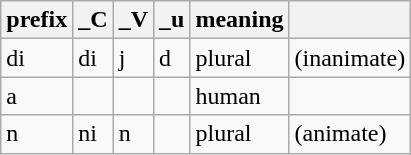<table class="wikitable">
<tr>
<th>prefix</th>
<th>_C</th>
<th>_V</th>
<th>_u</th>
<th>meaning</th>
<th></th>
</tr>
<tr>
<td>di</td>
<td>di</td>
<td>j</td>
<td>d</td>
<td>plural</td>
<td>(inanimate)</td>
</tr>
<tr>
<td>a</td>
<td></td>
<td></td>
<td></td>
<td>human</td>
<td></td>
</tr>
<tr>
<td>n</td>
<td>ni</td>
<td>n</td>
<td></td>
<td>plural</td>
<td>(animate)</td>
</tr>
</table>
